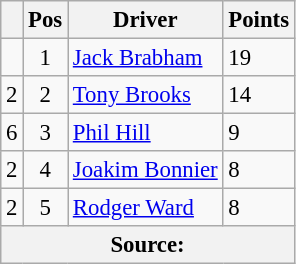<table class="wikitable" style="font-size: 95%;">
<tr>
<th></th>
<th>Pos</th>
<th>Driver</th>
<th>Points</th>
</tr>
<tr>
<td align="left"></td>
<td align="center">1</td>
<td> <a href='#'>Jack Brabham</a></td>
<td align=left>19</td>
</tr>
<tr>
<td align="left"> 2</td>
<td align="center">2</td>
<td> <a href='#'>Tony Brooks</a></td>
<td align=left>14</td>
</tr>
<tr>
<td align="left"> 6</td>
<td align="center">3</td>
<td> <a href='#'>Phil Hill</a></td>
<td align=left>9</td>
</tr>
<tr>
<td align="left"> 2</td>
<td align="center">4</td>
<td> <a href='#'>Joakim Bonnier</a></td>
<td align=left>8</td>
</tr>
<tr>
<td align="left"> 2</td>
<td align="center">5</td>
<td> <a href='#'>Rodger Ward</a></td>
<td align=left>8</td>
</tr>
<tr>
<th colspan=4>Source:</th>
</tr>
</table>
